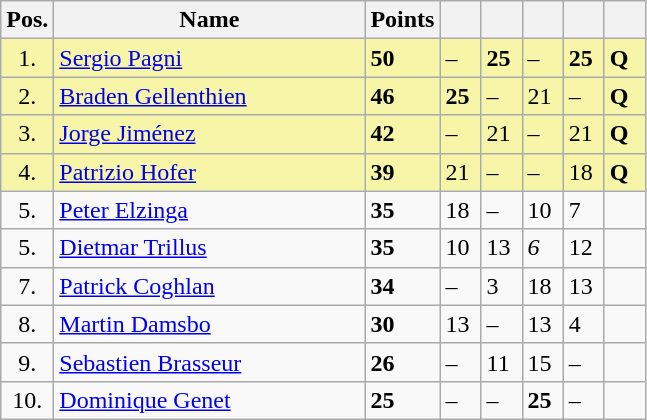<table class="wikitable">
<tr>
<th width=10px>Pos.</th>
<th width=200px>Name</th>
<th width=20px>Points</th>
<th width=20px></th>
<th width=20px></th>
<th width=20px></th>
<th width=20px></th>
<th width=20px></th>
</tr>
<tr style="background:#f7f6a8;">
<td align=center>1.</td>
<td> <a href='#'>Sergio Pagni</a></td>
<td><strong>50</strong></td>
<td>–</td>
<td><strong>25</strong></td>
<td>–</td>
<td><strong>25</strong></td>
<td><strong>Q</strong></td>
</tr>
<tr style="background:#f7f6a8;">
<td align=center>2.</td>
<td> <a href='#'>Braden Gellenthien</a></td>
<td><strong>46</strong></td>
<td><strong>25</strong></td>
<td>–</td>
<td>21</td>
<td>–</td>
<td><strong>Q</strong></td>
</tr>
<tr style="background:#f7f6a8;">
<td align=center>3.</td>
<td> <a href='#'>Jorge Jiménez</a></td>
<td><strong>42</strong></td>
<td>–</td>
<td>21</td>
<td>–</td>
<td>21</td>
<td><strong>Q</strong></td>
</tr>
<tr style="background:#f7f6a8;">
<td align=center>4.</td>
<td> <a href='#'>Patrizio Hofer</a></td>
<td><strong>39</strong></td>
<td>21</td>
<td>–</td>
<td>–</td>
<td>18</td>
<td><strong>Q</strong></td>
</tr>
<tr>
<td align=center>5.</td>
<td> <a href='#'>Peter Elzinga</a></td>
<td><strong>35</strong></td>
<td>18</td>
<td>–</td>
<td>10</td>
<td>7</td>
<td></td>
</tr>
<tr>
<td align=center>5.</td>
<td> <a href='#'>Dietmar Trillus</a></td>
<td><strong>35</strong></td>
<td>10</td>
<td>13</td>
<td><em>6</em></td>
<td>12</td>
<td></td>
</tr>
<tr>
<td align=center>7.</td>
<td> <a href='#'>Patrick Coghlan</a></td>
<td><strong>34</strong></td>
<td>–</td>
<td>3</td>
<td>18</td>
<td>13</td>
<td></td>
</tr>
<tr>
<td align=center>8.</td>
<td> <a href='#'>Martin Damsbo</a></td>
<td><strong>30</strong></td>
<td>13</td>
<td>–</td>
<td>13</td>
<td>4</td>
<td></td>
</tr>
<tr>
<td align=center>9.</td>
<td> <a href='#'>Sebastien Brasseur</a></td>
<td><strong>26</strong></td>
<td>–</td>
<td>11</td>
<td>15</td>
<td>–</td>
<td></td>
</tr>
<tr>
<td align=center>10.</td>
<td> <a href='#'>Dominique Genet</a></td>
<td><strong>25</strong></td>
<td>–</td>
<td>–</td>
<td><strong>25</strong></td>
<td>–</td>
<td></td>
</tr>
</table>
